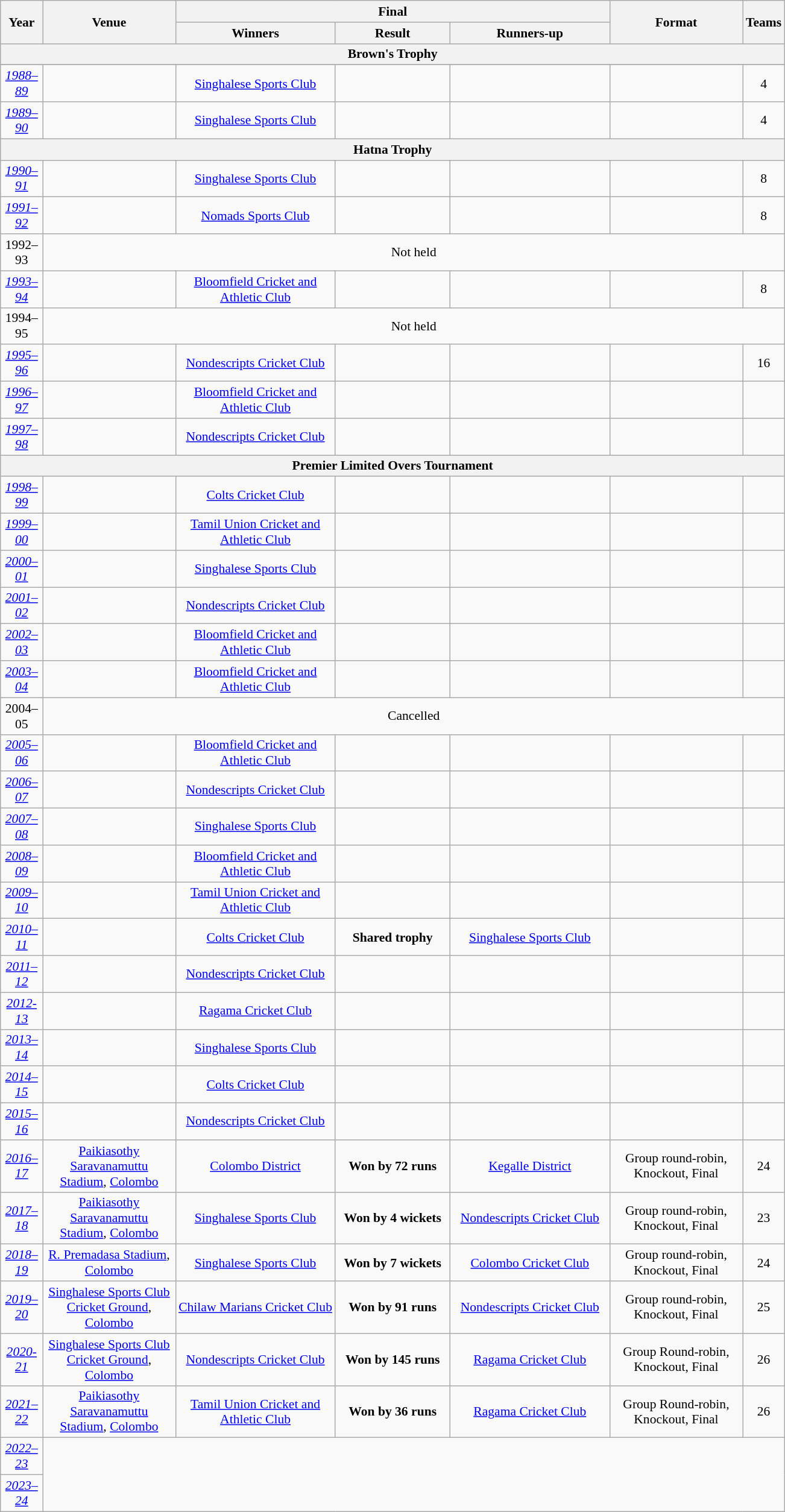<table class="wikitable sortable" style="font-size:90%; text-align: center">
<tr>
<th rowspan=2 width=40>Year</th>
<th rowspan=2 width=140>Venue</th>
<th colspan=3>Final</th>
<th rowspan=2 width=140>Format</th>
<th rowspan=2 width=40>Teams</th>
</tr>
<tr>
<th width=170>Winners</th>
<th width=120>Result</th>
<th width=170>Runners-up</th>
</tr>
<tr>
<th colspan=8>Brown's Trophy</th>
</tr>
<tr>
</tr>
<tr>
<td><em><a href='#'>1988–89</a></em></td>
<td></td>
<td><a href='#'>Singhalese Sports Club</a></td>
<td></td>
<td></td>
<td></td>
<td>4</td>
</tr>
<tr>
<td><em><a href='#'>1989–90</a></em></td>
<td></td>
<td><a href='#'>Singhalese Sports Club</a></td>
<td></td>
<td></td>
<td></td>
<td>4</td>
</tr>
<tr>
<th colspan=8>Hatna Trophy</th>
</tr>
<tr>
<td><em><a href='#'>1990–91</a></em></td>
<td></td>
<td><a href='#'>Singhalese Sports Club</a></td>
<td></td>
<td></td>
<td></td>
<td>8</td>
</tr>
<tr>
<td><em><a href='#'>1991–92</a></em></td>
<td></td>
<td><a href='#'>Nomads Sports Club</a></td>
<td></td>
<td></td>
<td></td>
<td>8</td>
</tr>
<tr>
<td>1992–93</td>
<td colspan=7>Not held</td>
</tr>
<tr>
<td><em><a href='#'>1993–94</a></em></td>
<td></td>
<td><a href='#'>Bloomfield Cricket and Athletic Club</a></td>
<td></td>
<td></td>
<td></td>
<td>8</td>
</tr>
<tr>
<td>1994–95</td>
<td colspan=7>Not held</td>
</tr>
<tr>
<td><em><a href='#'>1995–96</a></em></td>
<td></td>
<td><a href='#'>Nondescripts Cricket Club</a></td>
<td></td>
<td></td>
<td></td>
<td>16</td>
</tr>
<tr>
<td><em><a href='#'>1996–97</a></em></td>
<td></td>
<td><a href='#'>Bloomfield Cricket and Athletic Club</a></td>
<td></td>
<td></td>
<td></td>
<td></td>
</tr>
<tr>
<td><em><a href='#'>1997–98</a></em></td>
<td></td>
<td><a href='#'>Nondescripts Cricket Club</a></td>
<td></td>
<td></td>
<td></td>
<td></td>
</tr>
<tr>
<th colspan=8>Premier Limited Overs Tournament</th>
</tr>
<tr>
<td><em><a href='#'>1998–99</a></em></td>
<td></td>
<td><a href='#'>Colts Cricket Club</a></td>
<td></td>
<td></td>
<td></td>
<td></td>
</tr>
<tr>
<td><em><a href='#'>1999–00</a></em></td>
<td></td>
<td><a href='#'>Tamil Union Cricket and Athletic Club</a></td>
<td></td>
<td></td>
<td></td>
<td></td>
</tr>
<tr>
<td><em><a href='#'>2000–01</a></em></td>
<td></td>
<td><a href='#'>Singhalese Sports Club</a></td>
<td></td>
<td></td>
<td></td>
<td></td>
</tr>
<tr>
<td><em><a href='#'>2001–02</a></em></td>
<td></td>
<td><a href='#'>Nondescripts Cricket Club</a></td>
<td></td>
<td></td>
<td></td>
<td></td>
</tr>
<tr>
<td><em><a href='#'>2002–03</a></em></td>
<td></td>
<td><a href='#'>Bloomfield Cricket and Athletic Club</a></td>
<td></td>
<td></td>
<td></td>
<td></td>
</tr>
<tr>
<td><em><a href='#'>2003–04</a></em></td>
<td></td>
<td><a href='#'>Bloomfield Cricket and Athletic Club</a></td>
<td></td>
<td></td>
<td></td>
<td></td>
</tr>
<tr>
<td>2004–05</td>
<td colspan=7>Cancelled</td>
</tr>
<tr>
<td><em><a href='#'>2005–06</a></em></td>
<td></td>
<td><a href='#'>Bloomfield Cricket and Athletic Club</a></td>
<td></td>
<td></td>
<td></td>
<td></td>
</tr>
<tr>
<td><em><a href='#'>2006–07</a></em></td>
<td></td>
<td><a href='#'>Nondescripts Cricket Club</a></td>
<td></td>
<td></td>
<td></td>
<td></td>
</tr>
<tr>
<td><em><a href='#'>2007–08</a></em></td>
<td></td>
<td><a href='#'>Singhalese Sports Club</a></td>
<td></td>
<td></td>
<td></td>
<td></td>
</tr>
<tr>
<td><em><a href='#'>2008–09</a></em></td>
<td></td>
<td><a href='#'>Bloomfield Cricket and Athletic Club</a></td>
<td></td>
<td></td>
<td></td>
<td></td>
</tr>
<tr>
<td><em><a href='#'>2009–10</a></em></td>
<td></td>
<td><a href='#'>Tamil Union Cricket and Athletic Club</a></td>
<td></td>
<td></td>
<td></td>
<td></td>
</tr>
<tr>
<td><em><a href='#'>2010–11</a></em></td>
<td></td>
<td><a href='#'>Colts Cricket Club</a></td>
<td><strong>Shared trophy</strong></td>
<td><a href='#'>Singhalese Sports Club</a></td>
<td></td>
<td></td>
</tr>
<tr>
<td><em><a href='#'>2011–12</a></em></td>
<td></td>
<td><a href='#'>Nondescripts Cricket Club</a></td>
<td></td>
<td></td>
<td></td>
<td></td>
</tr>
<tr>
<td><em><a href='#'>2012-13</a></em></td>
<td></td>
<td><a href='#'>Ragama Cricket Club</a></td>
<td></td>
<td></td>
<td></td>
<td></td>
</tr>
<tr>
<td><em><a href='#'>2013–14</a></em></td>
<td></td>
<td><a href='#'>Singhalese Sports Club</a></td>
<td></td>
<td></td>
<td></td>
<td></td>
</tr>
<tr>
<td><em><a href='#'>2014–15</a></em></td>
<td></td>
<td><a href='#'>Colts Cricket Club</a></td>
<td></td>
<td></td>
<td></td>
<td></td>
</tr>
<tr>
<td><em><a href='#'>2015–16</a></em></td>
<td></td>
<td><a href='#'>Nondescripts Cricket Club</a></td>
<td></td>
<td></td>
<td></td>
<td></td>
</tr>
<tr>
<td><em><a href='#'>2016–17</a></em></td>
<td><a href='#'>Paikiasothy Saravanamuttu Stadium</a>, <a href='#'>Colombo</a></td>
<td><a href='#'>Colombo District</a></td>
<td><strong> Won by 72 runs</strong></td>
<td><a href='#'>Kegalle District</a></td>
<td>Group round-robin, Knockout, Final</td>
<td>24</td>
</tr>
<tr>
<td><em><a href='#'>2017–18</a></em></td>
<td><a href='#'>Paikiasothy Saravanamuttu Stadium</a>, <a href='#'>Colombo</a></td>
<td><a href='#'>Singhalese Sports Club</a><br></td>
<td><strong>Won by 4 wickets</strong></td>
<td><a href='#'>Nondescripts Cricket Club</a><br></td>
<td>Group round-robin, Knockout, Final</td>
<td>23</td>
</tr>
<tr>
<td><em><a href='#'>2018–19</a></em></td>
<td><a href='#'>R. Premadasa Stadium</a>, <a href='#'>Colombo</a></td>
<td><a href='#'>Singhalese Sports Club</a></td>
<td><strong>Won by 7 wickets</strong></td>
<td><a href='#'>Colombo Cricket Club</a></td>
<td>Group round-robin, Knockout, Final</td>
<td>24</td>
</tr>
<tr>
<td><em><a href='#'>2019–20</a></em></td>
<td><a href='#'>Singhalese Sports Club Cricket Ground</a>, <a href='#'>Colombo</a></td>
<td><a href='#'>Chilaw Marians Cricket Club</a></td>
<td><strong>Won by 91 runs</strong></td>
<td><a href='#'>Nondescripts Cricket Club</a></td>
<td>Group round-robin, Knockout, Final</td>
<td>25</td>
</tr>
<tr>
<td><em><a href='#'>2020-21</a></em></td>
<td><a href='#'>Singhalese Sports Club Cricket Ground</a>, <a href='#'>Colombo</a></td>
<td><a href='#'>Nondescripts Cricket Club</a></td>
<td><strong>Won by 145 runs</strong></td>
<td><a href='#'>Ragama Cricket Club</a></td>
<td>Group Round-robin, Knockout, Final</td>
<td>26</td>
</tr>
<tr>
<td><em><a href='#'>2021–22</a></em></td>
<td><a href='#'>Paikiasothy Saravanamuttu Stadium</a>, <a href='#'>Colombo</a></td>
<td><a href='#'>Tamil Union Cricket and Athletic Club</a></td>
<td><strong>Won by 36 runs</strong></td>
<td><a href='#'>Ragama Cricket Club</a></td>
<td>Group Round-robin, Knockout, Final</td>
<td>26</td>
</tr>
<tr>
<td><em><a href='#'>2022–23</a></em></td>
</tr>
<tr>
<td><em><a href='#'>2023–24</a></em></td>
</tr>
</table>
